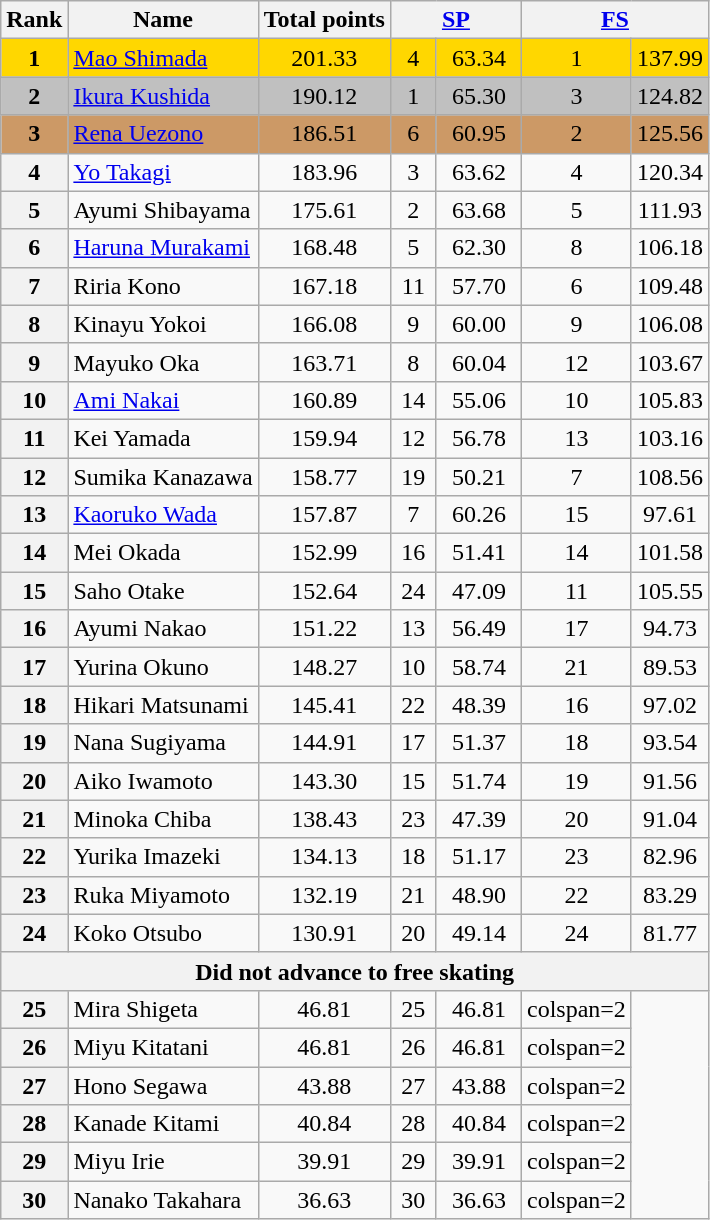<table class="wikitable sortable">
<tr>
<th>Rank</th>
<th>Name</th>
<th>Total points</th>
<th colspan="2" width="80px"><a href='#'>SP</a></th>
<th colspan="2" width="80px"><a href='#'>FS</a></th>
</tr>
<tr bgcolor="gold">
<td align="center"><strong>1</strong></td>
<td><a href='#'>Mao Shimada</a></td>
<td align="center">201.33</td>
<td align="center">4</td>
<td align="center">63.34</td>
<td align="center">1</td>
<td align="center">137.99</td>
</tr>
<tr bgcolor="silver">
<td align="center"><strong>2</strong></td>
<td><a href='#'>Ikura Kushida</a></td>
<td align="center">190.12</td>
<td align="center">1</td>
<td align="center">65.30</td>
<td align="center">3</td>
<td align="center">124.82</td>
</tr>
<tr bgcolor="cc9966">
<td align="center"><strong>3</strong></td>
<td><a href='#'>Rena Uezono</a></td>
<td align="center">186.51</td>
<td align="center">6</td>
<td align="center">60.95</td>
<td align="center">2</td>
<td align="center">125.56</td>
</tr>
<tr>
<th>4</th>
<td><a href='#'>Yo Takagi</a></td>
<td align="center">183.96</td>
<td align="center">3</td>
<td align="center">63.62</td>
<td align="center">4</td>
<td align="center">120.34</td>
</tr>
<tr>
<th>5</th>
<td>Ayumi Shibayama</td>
<td align="center">175.61</td>
<td align="center">2</td>
<td align="center">63.68</td>
<td align="center">5</td>
<td align="center">111.93</td>
</tr>
<tr>
<th>6</th>
<td><a href='#'>Haruna Murakami</a></td>
<td align="center">168.48</td>
<td align="center">5</td>
<td align="center">62.30</td>
<td align="center">8</td>
<td align="center">106.18</td>
</tr>
<tr>
<th>7</th>
<td>Riria Kono</td>
<td align="center">167.18</td>
<td align="center">11</td>
<td align="center">57.70</td>
<td align="center">6</td>
<td align="center">109.48</td>
</tr>
<tr>
<th>8</th>
<td>Kinayu Yokoi</td>
<td align="center">166.08</td>
<td align="center">9</td>
<td align="center">60.00</td>
<td align="center">9</td>
<td align="center">106.08</td>
</tr>
<tr>
<th>9</th>
<td>Mayuko Oka</td>
<td align="center">163.71</td>
<td align="center">8</td>
<td align="center">60.04</td>
<td align="center">12</td>
<td align="center">103.67</td>
</tr>
<tr>
<th>10</th>
<td><a href='#'>Ami Nakai</a></td>
<td align="center">160.89</td>
<td align="center">14</td>
<td align="center">55.06</td>
<td align="center">10</td>
<td align="center">105.83</td>
</tr>
<tr>
<th>11</th>
<td>Kei Yamada</td>
<td align="center">159.94</td>
<td align="center">12</td>
<td align="center">56.78</td>
<td align="center">13</td>
<td align="center">103.16</td>
</tr>
<tr>
<th>12</th>
<td>Sumika Kanazawa</td>
<td align="center">158.77</td>
<td align="center">19</td>
<td align="center">50.21</td>
<td align="center">7</td>
<td align="center">108.56</td>
</tr>
<tr>
<th>13</th>
<td><a href='#'>Kaoruko Wada</a></td>
<td align="center">157.87</td>
<td align="center">7</td>
<td align="center">60.26</td>
<td align="center">15</td>
<td align="center">97.61</td>
</tr>
<tr>
<th>14</th>
<td>Mei Okada</td>
<td align="center">152.99</td>
<td align="center">16</td>
<td align="center">51.41</td>
<td align="center">14</td>
<td align="center">101.58</td>
</tr>
<tr>
<th>15</th>
<td>Saho Otake</td>
<td align="center">152.64</td>
<td align="center">24</td>
<td align="center">47.09</td>
<td align="center">11</td>
<td align="center">105.55</td>
</tr>
<tr>
<th>16</th>
<td>Ayumi Nakao</td>
<td align="center">151.22</td>
<td align="center">13</td>
<td align="center">56.49</td>
<td align="center">17</td>
<td align="center">94.73</td>
</tr>
<tr>
<th>17</th>
<td>Yurina Okuno</td>
<td align="center">148.27</td>
<td align="center">10</td>
<td align="center">58.74</td>
<td align="center">21</td>
<td align="center">89.53</td>
</tr>
<tr>
<th>18</th>
<td>Hikari Matsunami</td>
<td align="center">145.41</td>
<td align="center">22</td>
<td align="center">48.39</td>
<td align="center">16</td>
<td align="center">97.02</td>
</tr>
<tr>
<th>19</th>
<td>Nana Sugiyama</td>
<td align="center">144.91</td>
<td align="center">17</td>
<td align="center">51.37</td>
<td align="center">18</td>
<td align="center">93.54</td>
</tr>
<tr>
<th>20</th>
<td>Aiko Iwamoto</td>
<td align="center">143.30</td>
<td align="center">15</td>
<td align="center">51.74</td>
<td align="center">19</td>
<td align="center">91.56</td>
</tr>
<tr>
<th>21</th>
<td>Minoka Chiba</td>
<td align="center">138.43</td>
<td align="center">23</td>
<td align="center">47.39</td>
<td align="center">20</td>
<td align="center">91.04</td>
</tr>
<tr>
<th>22</th>
<td>Yurika Imazeki</td>
<td align="center">134.13</td>
<td align="center">18</td>
<td align="center">51.17</td>
<td align="center">23</td>
<td align="center">82.96</td>
</tr>
<tr>
<th>23</th>
<td>Ruka Miyamoto</td>
<td align="center">132.19</td>
<td align="center">21</td>
<td align="center">48.90</td>
<td align="center">22</td>
<td align="center">83.29</td>
</tr>
<tr>
<th>24</th>
<td>Koko Otsubo</td>
<td align="center">130.91</td>
<td align="center">20</td>
<td align="center">49.14</td>
<td align="center">24</td>
<td align="center">81.77</td>
</tr>
<tr>
<th colspan=8>Did not advance to free skating</th>
</tr>
<tr>
<th>25</th>
<td>Mira Shigeta</td>
<td align="center">46.81</td>
<td align="center">25</td>
<td align="center">46.81</td>
<td>colspan=2 </td>
</tr>
<tr>
<th>26</th>
<td>Miyu Kitatani</td>
<td align="center">46.81</td>
<td align="center">26</td>
<td align="center">46.81</td>
<td>colspan=2 </td>
</tr>
<tr>
<th>27</th>
<td>Hono Segawa</td>
<td align="center">43.88</td>
<td align="center">27</td>
<td align="center">43.88</td>
<td>colspan=2 </td>
</tr>
<tr>
<th>28</th>
<td>Kanade Kitami</td>
<td align="center">40.84</td>
<td align="center">28</td>
<td align="center">40.84</td>
<td>colspan=2 </td>
</tr>
<tr>
<th>29</th>
<td>Miyu Irie</td>
<td align="center">39.91</td>
<td align="center">29</td>
<td align="center">39.91</td>
<td>colspan=2 </td>
</tr>
<tr>
<th>30</th>
<td>Nanako Takahara</td>
<td align="center">36.63</td>
<td align="center">30</td>
<td align="center">36.63</td>
<td>colspan=2 </td>
</tr>
</table>
